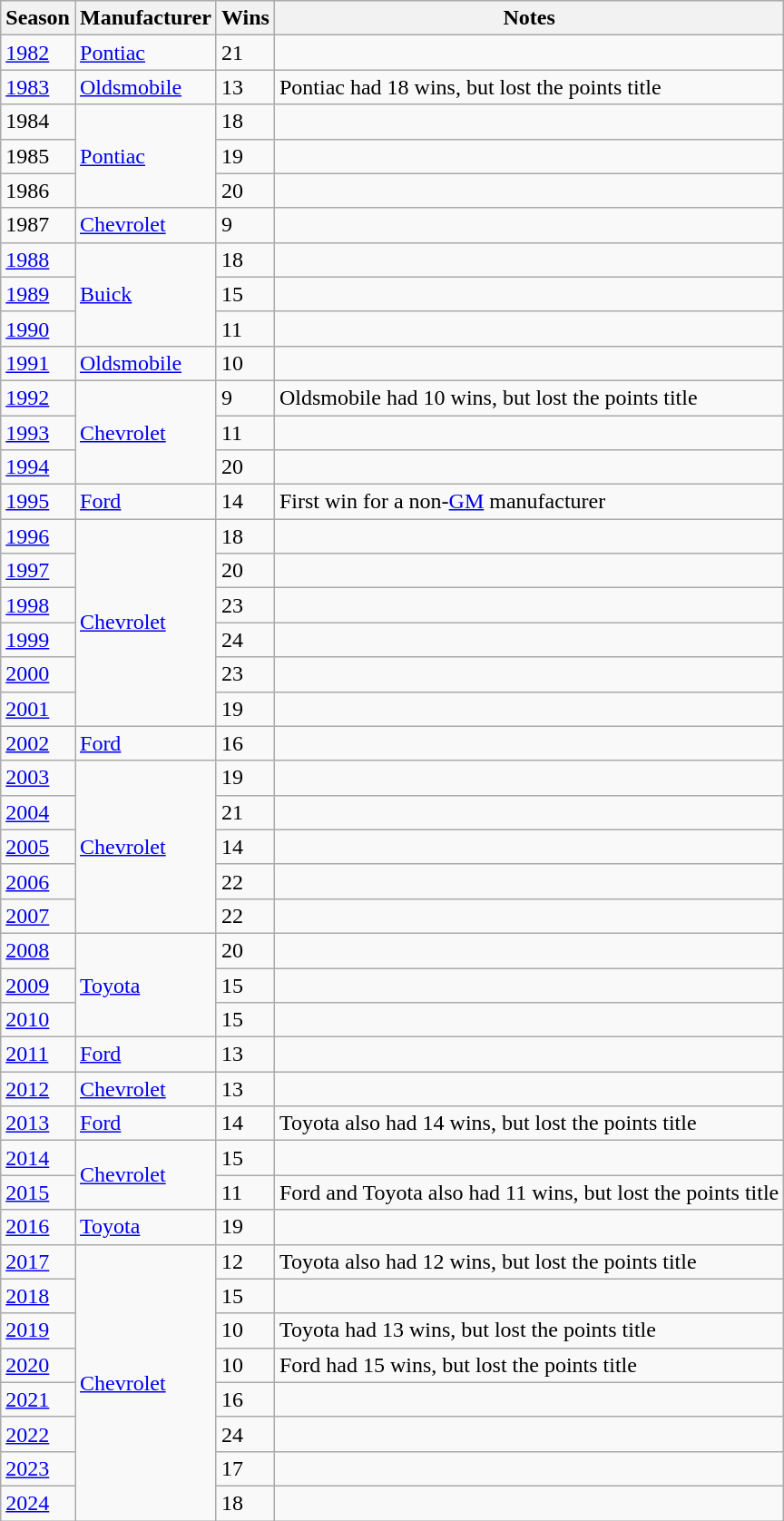<table class="wikitable">
<tr>
<th>Season</th>
<th>Manufacturer</th>
<th>Wins</th>
<th>Notes</th>
</tr>
<tr>
<td><a href='#'>1982</a></td>
<td><a href='#'>Pontiac</a></td>
<td>21</td>
<td></td>
</tr>
<tr>
<td><a href='#'>1983</a></td>
<td><a href='#'>Oldsmobile</a></td>
<td>13</td>
<td>Pontiac had 18 wins, but lost the points title</td>
</tr>
<tr>
<td>1984</td>
<td rowspan="3"><a href='#'>Pontiac</a></td>
<td>18</td>
<td></td>
</tr>
<tr>
<td>1985</td>
<td>19</td>
<td></td>
</tr>
<tr>
<td>1986</td>
<td>20</td>
<td></td>
</tr>
<tr>
<td>1987</td>
<td><a href='#'>Chevrolet</a></td>
<td>9</td>
<td></td>
</tr>
<tr>
<td><a href='#'>1988</a></td>
<td rowspan="3"><a href='#'>Buick</a></td>
<td>18</td>
<td></td>
</tr>
<tr>
<td><a href='#'>1989</a></td>
<td>15</td>
<td></td>
</tr>
<tr>
<td><a href='#'>1990</a></td>
<td>11</td>
<td></td>
</tr>
<tr>
<td><a href='#'>1991</a></td>
<td><a href='#'>Oldsmobile</a></td>
<td>10</td>
<td></td>
</tr>
<tr>
<td><a href='#'>1992</a></td>
<td rowspan="3"><a href='#'>Chevrolet</a></td>
<td>9</td>
<td>Oldsmobile had 10 wins, but lost the points title</td>
</tr>
<tr>
<td><a href='#'>1993</a></td>
<td>11</td>
<td></td>
</tr>
<tr>
<td><a href='#'>1994</a></td>
<td>20</td>
<td></td>
</tr>
<tr>
<td><a href='#'>1995</a></td>
<td><a href='#'>Ford</a></td>
<td>14</td>
<td>First win for a non-<a href='#'>GM</a> manufacturer</td>
</tr>
<tr>
<td><a href='#'>1996</a></td>
<td rowspan="6"><a href='#'>Chevrolet</a></td>
<td>18</td>
<td></td>
</tr>
<tr>
<td><a href='#'>1997</a></td>
<td>20</td>
<td></td>
</tr>
<tr>
<td><a href='#'>1998</a></td>
<td>23</td>
<td></td>
</tr>
<tr>
<td><a href='#'>1999</a></td>
<td>24</td>
<td></td>
</tr>
<tr>
<td><a href='#'>2000</a></td>
<td>23</td>
<td></td>
</tr>
<tr>
<td><a href='#'>2001</a></td>
<td>19</td>
<td></td>
</tr>
<tr>
<td><a href='#'>2002</a></td>
<td><a href='#'>Ford</a></td>
<td>16</td>
<td></td>
</tr>
<tr>
<td><a href='#'>2003</a></td>
<td rowspan="5"><a href='#'>Chevrolet</a></td>
<td>19</td>
<td></td>
</tr>
<tr>
<td><a href='#'>2004</a></td>
<td>21</td>
<td></td>
</tr>
<tr>
<td><a href='#'>2005</a></td>
<td>14</td>
<td></td>
</tr>
<tr>
<td><a href='#'>2006</a></td>
<td>22</td>
<td></td>
</tr>
<tr>
<td><a href='#'>2007</a></td>
<td>22</td>
<td></td>
</tr>
<tr>
<td><a href='#'>2008</a></td>
<td rowspan="3"><a href='#'>Toyota</a></td>
<td>20</td>
<td></td>
</tr>
<tr>
<td><a href='#'>2009</a></td>
<td>15</td>
<td></td>
</tr>
<tr>
<td><a href='#'>2010</a></td>
<td>15</td>
<td></td>
</tr>
<tr>
<td><a href='#'>2011</a></td>
<td><a href='#'>Ford</a></td>
<td>13</td>
<td></td>
</tr>
<tr>
<td><a href='#'>2012</a></td>
<td><a href='#'>Chevrolet</a></td>
<td>13</td>
<td></td>
</tr>
<tr>
<td><a href='#'>2013</a></td>
<td><a href='#'>Ford</a></td>
<td>14</td>
<td>Toyota also had 14 wins, but lost the points title</td>
</tr>
<tr>
<td><a href='#'>2014</a></td>
<td rowspan="2"><a href='#'>Chevrolet</a></td>
<td>15</td>
<td></td>
</tr>
<tr>
<td><a href='#'>2015</a></td>
<td>11</td>
<td>Ford and Toyota also had 11 wins, but lost the points title</td>
</tr>
<tr>
<td><a href='#'>2016</a></td>
<td><a href='#'>Toyota</a></td>
<td>19</td>
<td></td>
</tr>
<tr>
<td><a href='#'>2017</a></td>
<td rowspan="8"><a href='#'>Chevrolet</a></td>
<td>12</td>
<td>Toyota also had 12 wins, but lost the points title</td>
</tr>
<tr>
<td><a href='#'>2018</a></td>
<td>15</td>
<td></td>
</tr>
<tr>
<td><a href='#'>2019</a></td>
<td>10</td>
<td>Toyota had 13 wins, but lost the points title</td>
</tr>
<tr>
<td><a href='#'>2020</a></td>
<td>10</td>
<td>Ford had 15 wins, but lost the points title</td>
</tr>
<tr>
<td><a href='#'>2021</a></td>
<td>16</td>
<td></td>
</tr>
<tr>
<td><a href='#'>2022</a></td>
<td>24</td>
<td></td>
</tr>
<tr>
<td><a href='#'>2023</a></td>
<td>17</td>
<td></td>
</tr>
<tr>
<td><a href='#'>2024</a></td>
<td>18</td>
<td></td>
</tr>
</table>
